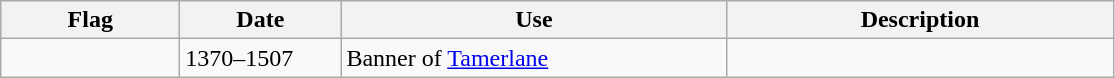<table class="wikitable" style="background: #f9f9f9">
<tr>
<th width="112">Flag</th>
<th width="100">Date</th>
<th width="250">Use</th>
<th width="250">Description</th>
</tr>
<tr>
<td></td>
<td>1370–1507</td>
<td>Banner of <a href='#'>Tamerlane</a></td>
<td></td>
</tr>
</table>
